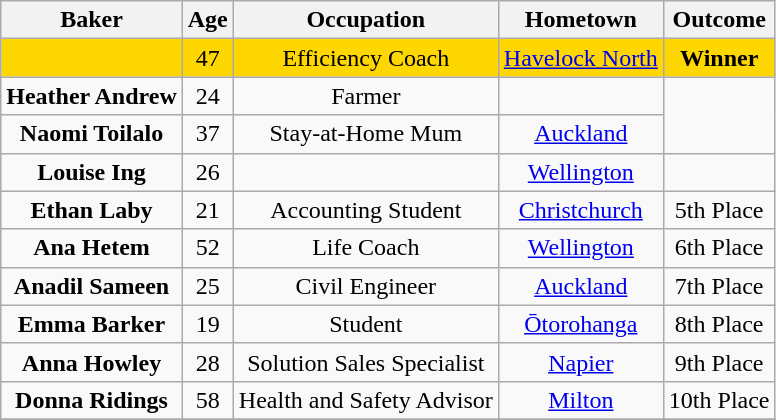<table class="wikitable" style="text-align:center;">
<tr>
<th>Baker</th>
<th>Age</th>
<th>Occupation</th>
<th>Hometown</th>
<th>Outcome</th>
</tr>
<tr style="background:gold;">
<td></td>
<td align="center">47</td>
<td>Efficiency Coach</td>
<td><a href='#'>Havelock North</a></td>
<td><strong>Winner</strong></td>
</tr>
<tr>
<td><strong>Heather Andrew</strong></td>
<td align="center">24</td>
<td>Farmer</td>
<td></td>
<td rowspan="2"></td>
</tr>
<tr>
<td><strong>Naomi Toilalo</strong></td>
<td align="center">37</td>
<td>Stay-at-Home Mum</td>
<td><a href='#'>Auckland</a></td>
</tr>
<tr>
<td><strong>Louise Ing</strong></td>
<td align="center">26</td>
<td></td>
<td><a href='#'>Wellington</a></td>
<td></td>
</tr>
<tr>
<td><strong>Ethan Laby</strong></td>
<td align="center">21</td>
<td>Accounting Student</td>
<td><a href='#'>Christchurch</a></td>
<td>5th Place</td>
</tr>
<tr>
<td><strong>Ana Hetem</strong></td>
<td align="center">52</td>
<td>Life Coach</td>
<td><a href='#'>Wellington</a></td>
<td>6th Place</td>
</tr>
<tr>
<td><strong>Anadil Sameen</strong></td>
<td align="center">25</td>
<td>Civil Engineer</td>
<td><a href='#'>Auckland</a></td>
<td>7th Place</td>
</tr>
<tr>
<td><strong>Emma Barker</strong></td>
<td align="center">19</td>
<td>Student</td>
<td><a href='#'>Ōtorohanga</a></td>
<td>8th Place</td>
</tr>
<tr>
<td><strong>Anna Howley</strong></td>
<td align="center">28</td>
<td>Solution Sales Specialist</td>
<td><a href='#'>Napier</a></td>
<td>9th Place</td>
</tr>
<tr>
<td><strong>Donna Ridings</strong></td>
<td align="center">58</td>
<td>Health and Safety Advisor</td>
<td><a href='#'>Milton</a></td>
<td>10th Place</td>
</tr>
<tr>
</tr>
</table>
